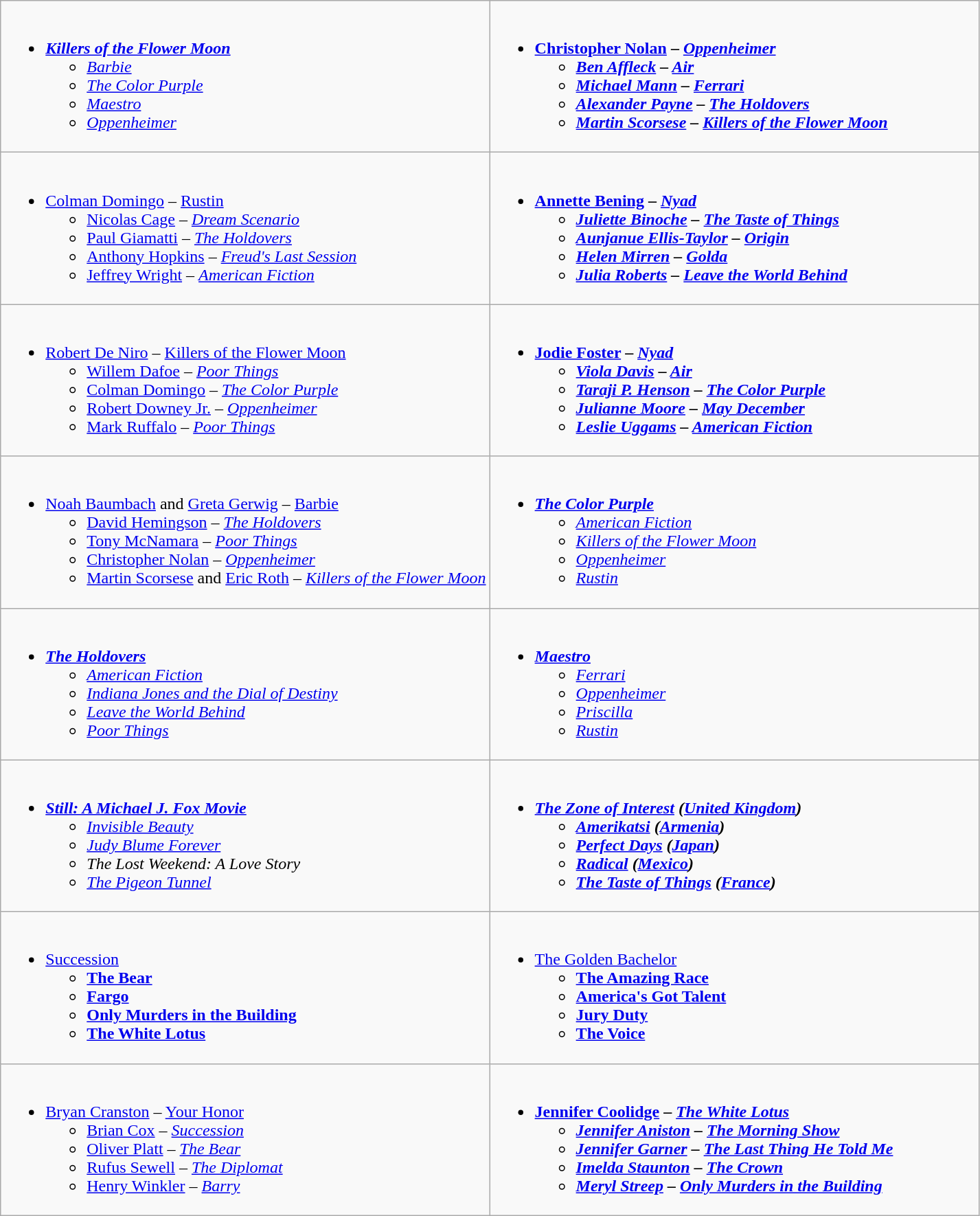<table class=wikitable>
<tr>
<td style="vertical-align:top; width:50%;"><br><ul><li><strong><em><a href='#'>Killers of the Flower Moon</a></em></strong><ul><li><em><a href='#'>Barbie</a></em></li><li><em><a href='#'>The Color Purple</a></em></li><li><em><a href='#'>Maestro</a></em></li><li><em><a href='#'>Oppenheimer</a></em></li></ul></li></ul></td>
<td style="vertical-align:top; width:50%;"><br><ul><li><strong><a href='#'>Christopher Nolan</a> – <em><a href='#'>Oppenheimer</a><strong><em><ul><li><a href='#'>Ben Affleck</a> – </em><a href='#'>Air</a><em></li><li><a href='#'>Michael Mann</a> – </em><a href='#'>Ferrari</a><em></li><li><a href='#'>Alexander Payne</a> – </em><a href='#'>The Holdovers</a><em></li><li><a href='#'>Martin Scorsese</a> – </em><a href='#'>Killers of the Flower Moon</a><em></li></ul></li></ul></td>
</tr>
<tr>
<td style="vertical-align:top; width:50%;"><br><ul><li></strong><a href='#'>Colman Domingo</a> – </em><a href='#'>Rustin</a></em></strong><ul><li><a href='#'>Nicolas Cage</a> – <em><a href='#'>Dream Scenario</a></em></li><li><a href='#'>Paul Giamatti</a> – <em><a href='#'>The Holdovers</a></em></li><li><a href='#'>Anthony Hopkins</a> – <em><a href='#'>Freud's Last Session</a></em></li><li><a href='#'>Jeffrey Wright</a> – <em><a href='#'>American Fiction</a></em></li></ul></li></ul></td>
<td style="vertical-align:top; width:50%;"><br><ul><li><strong><a href='#'>Annette Bening</a> – <em><a href='#'>Nyad</a><strong><em><ul><li><a href='#'>Juliette Binoche</a> – </em><a href='#'>The Taste of Things</a><em></li><li><a href='#'>Aunjanue Ellis-Taylor</a> – </em><a href='#'>Origin</a><em></li><li><a href='#'>Helen Mirren</a> – </em><a href='#'>Golda</a><em></li><li><a href='#'>Julia Roberts</a> – </em><a href='#'>Leave the World Behind</a><em></li></ul></li></ul></td>
</tr>
<tr>
<td style="vertical-align:top; width:50%;"><br><ul><li></strong><a href='#'>Robert De Niro</a> – </em><a href='#'>Killers of the Flower Moon</a></em></strong><ul><li><a href='#'>Willem Dafoe</a> – <em><a href='#'>Poor Things</a></em></li><li><a href='#'>Colman Domingo</a> – <em><a href='#'>The Color Purple</a></em></li><li><a href='#'>Robert Downey Jr.</a> – <em><a href='#'>Oppenheimer</a></em></li><li><a href='#'>Mark Ruffalo</a> – <em><a href='#'>Poor Things</a></em></li></ul></li></ul></td>
<td style="vertical-align:top; width:50%;"><br><ul><li><strong><a href='#'>Jodie Foster</a> – <em><a href='#'>Nyad</a><strong><em><ul><li><a href='#'>Viola Davis</a> – </em><a href='#'>Air</a><em></li><li><a href='#'>Taraji P. Henson</a> – </em><a href='#'>The Color Purple</a><em></li><li><a href='#'>Julianne Moore</a> – </em><a href='#'>May December</a><em></li><li><a href='#'>Leslie Uggams</a> – </em><a href='#'>American Fiction</a><em></li></ul></li></ul></td>
</tr>
<tr>
<td style="vertical-align:top; width:50%;"><br><ul><li></strong><a href='#'>Noah Baumbach</a> and <a href='#'>Greta Gerwig</a> – </em><a href='#'>Barbie</a></em></strong><ul><li><a href='#'>David Hemingson</a> – <em><a href='#'>The Holdovers</a></em></li><li><a href='#'>Tony McNamara</a> – <em><a href='#'>Poor Things</a></em></li><li><a href='#'>Christopher Nolan</a> – <em><a href='#'>Oppenheimer</a></em></li><li><a href='#'>Martin Scorsese</a> and <a href='#'>Eric Roth</a> – <em><a href='#'>Killers of the Flower Moon</a></em></li></ul></li></ul></td>
<td style="vertical-align:top; width:50%;"><br><ul><li><strong><em><a href='#'>The Color Purple</a></em></strong><ul><li><em><a href='#'>American Fiction</a></em></li><li><em><a href='#'>Killers of the Flower Moon</a></em></li><li><em><a href='#'>Oppenheimer</a></em></li><li><em><a href='#'>Rustin</a></em></li></ul></li></ul></td>
</tr>
<tr>
<td style="vertical-align:top; width:50%;"><br><ul><li><strong><em><a href='#'>The Holdovers</a></em></strong><ul><li><em><a href='#'>American Fiction</a></em></li><li><em><a href='#'>Indiana Jones and the Dial of Destiny</a></em></li><li><em><a href='#'>Leave the World Behind</a></em></li><li><em><a href='#'>Poor Things</a></em></li></ul></li></ul></td>
<td style="vertical-align:top; width:50%;"><br><ul><li><strong><em><a href='#'>Maestro</a></em></strong><ul><li><em><a href='#'>Ferrari</a></em></li><li><em><a href='#'>Oppenheimer</a></em></li><li><em><a href='#'>Priscilla</a></em></li><li><em><a href='#'>Rustin</a></em></li></ul></li></ul></td>
</tr>
<tr>
<td style="vertical-align:top; width:50%;"><br><ul><li><strong><em><a href='#'>Still: A Michael J. Fox Movie</a></em></strong><ul><li><em><a href='#'>Invisible Beauty</a></em></li><li><em><a href='#'>Judy Blume Forever</a></em></li><li><em>The Lost Weekend: A Love Story</em></li><li><em><a href='#'>The Pigeon Tunnel</a></em></li></ul></li></ul></td>
<td style="vertical-align:top; width:50%;"><br><ul><li><strong><em><a href='#'>The Zone of Interest</a><em> (<a href='#'>United Kingdom</a>)<strong><ul><li></em><a href='#'>Amerikatsi</a><em> (<a href='#'>Armenia</a>)</li><li></em><a href='#'>Perfect Days</a><em> (<a href='#'>Japan</a>)</li><li></em><a href='#'>Radical</a><em> (<a href='#'>Mexico</a>)</li><li></em><a href='#'>The Taste of Things</a><em> (<a href='#'>France</a>)</li></ul></li></ul></td>
</tr>
<tr>
<td style="vertical-align:top; width:50%;"><br><ul><li></em></strong><a href='#'>Succession</a><strong><em><ul><li></em><a href='#'>The Bear</a><em></li><li></em><a href='#'>Fargo</a><em></li><li></em><a href='#'>Only Murders in the Building</a><em></li><li></em><a href='#'>The White Lotus</a><em></li></ul></li></ul></td>
<td style="vertical-align:top; width:50%;"><br><ul><li></em></strong><a href='#'>The Golden Bachelor</a><strong><em><ul><li></em><a href='#'>The Amazing Race</a><em></li><li></em><a href='#'>America's Got Talent</a><em></li><li></em><a href='#'>Jury Duty</a><em></li><li></em><a href='#'>The Voice</a><em></li></ul></li></ul></td>
</tr>
<tr>
<td style="vertical-align:top; width:50%;"><br><ul><li></strong><a href='#'>Bryan Cranston</a> – </em><a href='#'>Your Honor</a></em></strong><ul><li><a href='#'>Brian Cox</a> – <em><a href='#'>Succession</a></em></li><li><a href='#'>Oliver Platt</a> – <em><a href='#'>The Bear</a></em></li><li><a href='#'>Rufus Sewell</a> – <em><a href='#'>The Diplomat</a></em></li><li><a href='#'>Henry Winkler</a> – <em><a href='#'>Barry</a></em></li></ul></li></ul></td>
<td style="vertical-align:top; width:50%;"><br><ul><li><strong><a href='#'>Jennifer Coolidge</a> – <em><a href='#'>The White Lotus</a><strong><em><ul><li><a href='#'>Jennifer Aniston</a> – </em><a href='#'>The Morning Show</a><em></li><li><a href='#'>Jennifer Garner</a> – </em><a href='#'>The Last Thing He Told Me</a><em></li><li><a href='#'>Imelda Staunton</a> – </em><a href='#'>The Crown</a><em></li><li><a href='#'>Meryl Streep</a> – </em><a href='#'>Only Murders in the Building</a><em></li></ul></li></ul></td>
</tr>
</table>
